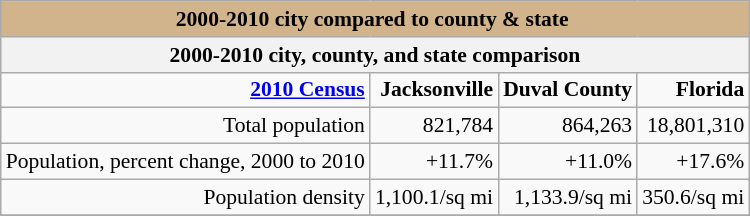<table class="wikitable collapsible collapsed" style="float:right; margin:0 0 0.5em 1em; text-align:right; font-size:90%;">
<tr>
<th style="background:tan; text-align:center" colspan="4"><span>2000-2010 city compared to county & state</span> </th>
</tr>
<tr style="background:#ccc; text-align:center;">
<th colspan=4>2000-2010 city, county, and state comparison</th>
</tr>
<tr>
<td><strong><a href='#'>2010 Census</a></strong></td>
<td><strong>Jacksonville</strong></td>
<td><strong>Duval County</strong></td>
<td><strong>Florida</strong></td>
</tr>
<tr>
<td>Total population</td>
<td>821,784</td>
<td>864,263</td>
<td>18,801,310</td>
</tr>
<tr>
<td>Population, percent change, 2000 to 2010</td>
<td>+11.7%</td>
<td>+11.0%</td>
<td>+17.6%</td>
</tr>
<tr>
<td>Population density</td>
<td>1,100.1/sq mi</td>
<td>1,133.9/sq mi</td>
<td>350.6/sq mi</td>
</tr>
<tr>
</tr>
</table>
